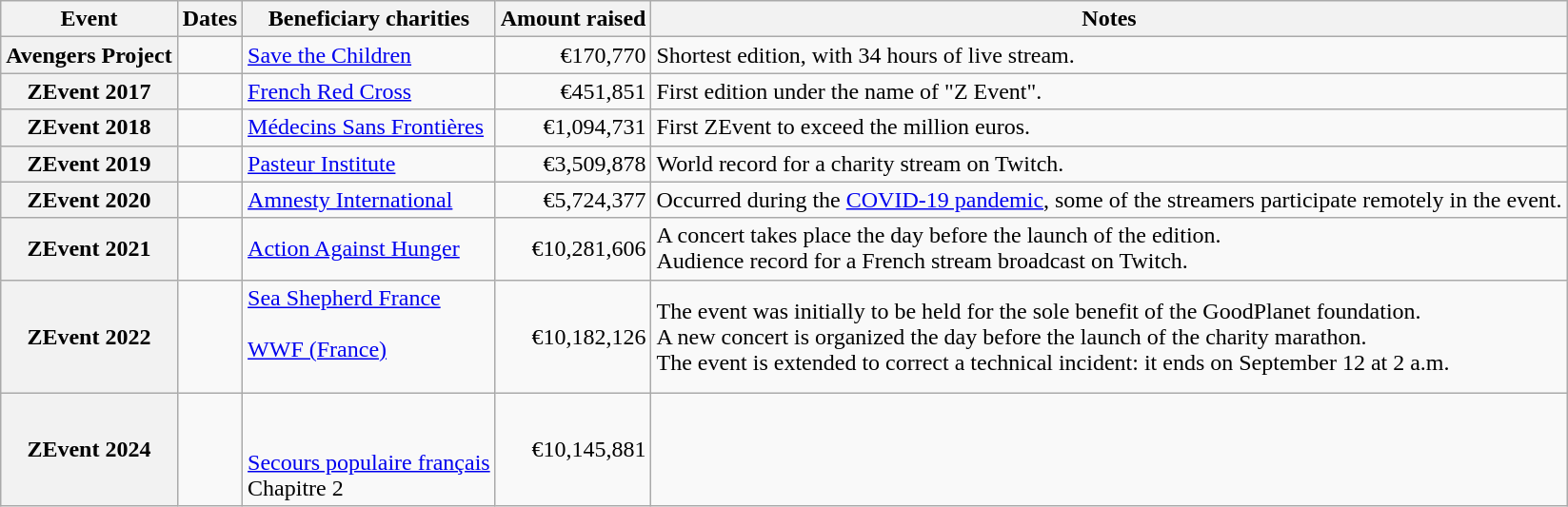<table class="wikitable">
<tr>
<th>Event</th>
<th>Dates</th>
<th>Beneficiary charities</th>
<th>Amount raised</th>
<th>Notes</th>
</tr>
<tr>
<th>Avengers Project</th>
<td></td>
<td><a href='#'>Save the Children</a></td>
<td align=right>€170,770</td>
<td>Shortest edition, with 34 hours of live stream.</td>
</tr>
<tr>
<th>ZEvent 2017</th>
<td></td>
<td><a href='#'>French Red Cross</a></td>
<td align=right>€451,851</td>
<td>First edition under the name of "Z Event".</td>
</tr>
<tr>
<th>ZEvent 2018</th>
<td></td>
<td><a href='#'>Médecins Sans Frontières</a></td>
<td align=right>€1,094,731</td>
<td>First ZEvent to exceed the million euros.</td>
</tr>
<tr>
<th>ZEvent 2019</th>
<td></td>
<td><a href='#'>Pasteur Institute</a></td>
<td align=right>€3,509,878</td>
<td>World record for a charity stream on Twitch.</td>
</tr>
<tr>
<th>ZEvent 2020</th>
<td></td>
<td><a href='#'>Amnesty International</a></td>
<td align=right>€5,724,377</td>
<td>Occurred during the <a href='#'>COVID-19 pandemic</a>, some of the streamers participate remotely in the event.</td>
</tr>
<tr>
<th>ZEvent 2021</th>
<td></td>
<td><a href='#'>Action Against Hunger</a></td>
<td align=right>€10,281,606</td>
<td>A concert takes place the day before the launch of the edition.<br>Audience record for a French stream broadcast on Twitch.</td>
</tr>
<tr>
<th>ZEvent 2022</th>
<td></td>
<td><a href='#'>Sea Shepherd France</a><br><br><a href='#'>WWF (France)</a><br><br></td>
<td align=right>€10,182,126</td>
<td>The event was initially to be held for the sole benefit of the GoodPlanet foundation.<br>A new concert is organized the day before the launch of the charity marathon.<br>The event is extended to correct a technical incident: it ends on September 12 at 2 a.m.</td>
</tr>
<tr>
<th>ZEvent 2024</th>
<td></td>
<td><br><br><a href='#'>Secours populaire français</a><br>Chapitre 2<br></td>
<td align=right>€10,145,881</td>
<td></td>
</tr>
</table>
